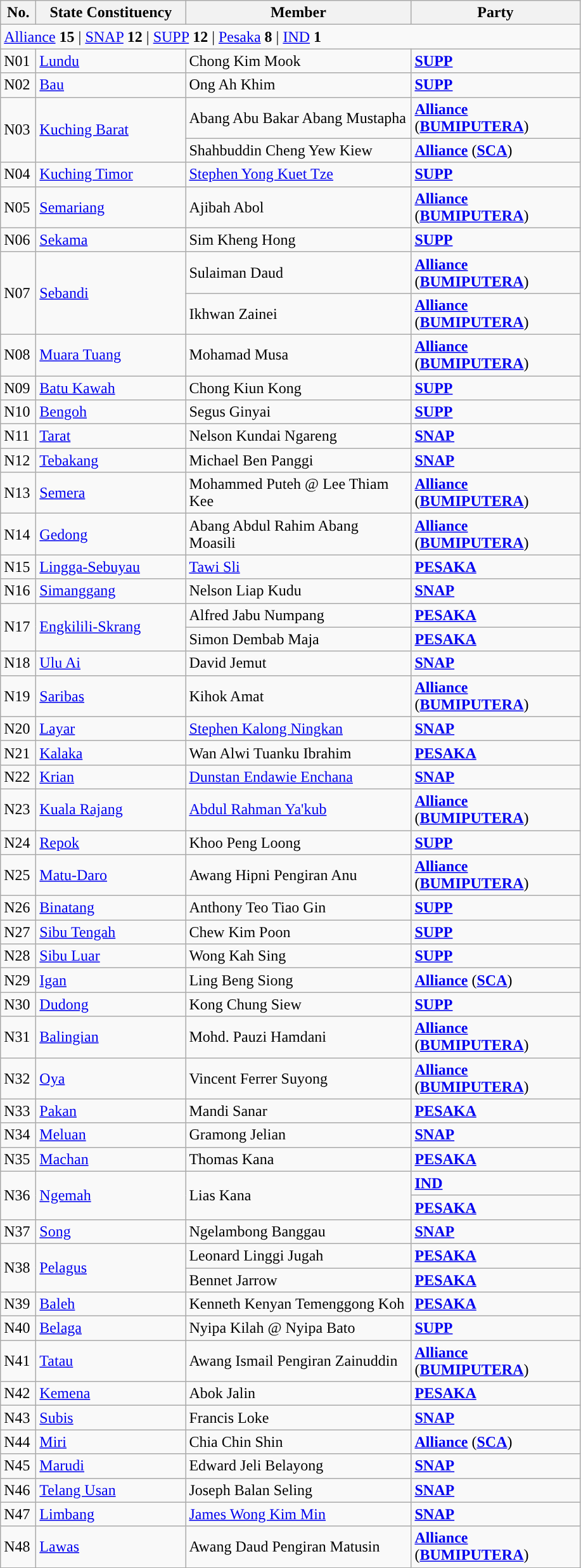<table class="wikitable sortable">
<tr>
<th style="width:30px;">No.</th>
<th style="width:150px;">State Constituency</th>
<th style="width:230px;">Member</th>
<th style="width:170px;">Party</th>
</tr>
<tr>
<td colspan="4"><a href='#'>Alliance</a> <strong>15</strong> | <a href='#'>SNAP</a> <strong>12</strong> | <a href='#'>SUPP</a> <strong>12</strong> | <a href='#'>Pesaka</a> <strong>8</strong> | <a href='#'>IND</a> <strong>1</strong></td>
</tr>
<tr>
<td>N01</td>
<td><a href='#'>Lundu</a></td>
<td>Chong Kim Mook</td>
<td><strong><a href='#'>SUPP</a></strong></td>
</tr>
<tr>
<td>N02</td>
<td><a href='#'>Bau</a></td>
<td>Ong Ah Khim</td>
<td><strong><a href='#'>SUPP</a></strong></td>
</tr>
<tr>
<td rowspan=2>N03</td>
<td rowspan=2><a href='#'>Kuching Barat</a></td>
<td>Abang Abu Bakar Abang Mustapha </td>
<td><strong><a href='#'>Alliance</a></strong> (<strong><a href='#'>BUMIPUTERA</a></strong>)</td>
</tr>
<tr>
<td>Shahbuddin Cheng Yew Kiew </td>
<td><strong><a href='#'>Alliance</a></strong> (<strong><a href='#'>SCA</a></strong>)</td>
</tr>
<tr>
<td>N04</td>
<td><a href='#'>Kuching Timor</a></td>
<td><a href='#'>Stephen Yong Kuet Tze</a></td>
<td><strong><a href='#'>SUPP</a></strong></td>
</tr>
<tr>
<td>N05</td>
<td><a href='#'>Semariang</a></td>
<td>Ajibah Abol</td>
<td><strong><a href='#'>Alliance</a></strong> (<strong><a href='#'>BUMIPUTERA</a></strong>)</td>
</tr>
<tr>
<td>N06</td>
<td><a href='#'>Sekama</a></td>
<td>Sim Kheng Hong</td>
<td><strong><a href='#'>SUPP</a></strong></td>
</tr>
<tr>
<td rowspan=2>N07</td>
<td rowspan=2><a href='#'>Sebandi</a></td>
<td>Sulaiman Daud </td>
<td><strong><a href='#'>Alliance</a></strong> (<strong><a href='#'>BUMIPUTERA</a></strong>)</td>
</tr>
<tr>
<td>Ikhwan Zainei </td>
<td><strong><a href='#'>Alliance</a></strong> (<strong><a href='#'>BUMIPUTERA</a></strong>)</td>
</tr>
<tr>
<td>N08</td>
<td><a href='#'>Muara Tuang</a></td>
<td>Mohamad Musa</td>
<td><strong><a href='#'>Alliance</a></strong> (<strong><a href='#'>BUMIPUTERA</a></strong>)</td>
</tr>
<tr>
<td>N09</td>
<td><a href='#'>Batu Kawah</a></td>
<td>Chong Kiun Kong</td>
<td><strong><a href='#'>SUPP</a></strong></td>
</tr>
<tr>
<td>N10</td>
<td><a href='#'>Bengoh</a></td>
<td>Segus Ginyai</td>
<td><strong><a href='#'>SUPP</a></strong></td>
</tr>
<tr>
<td>N11</td>
<td><a href='#'>Tarat</a></td>
<td>Nelson Kundai Ngareng</td>
<td><strong><a href='#'>SNAP</a></strong></td>
</tr>
<tr>
<td>N12</td>
<td><a href='#'>Tebakang</a></td>
<td>Michael Ben Panggi</td>
<td><strong><a href='#'>SNAP</a></strong></td>
</tr>
<tr>
<td>N13</td>
<td><a href='#'>Semera</a></td>
<td>Mohammed Puteh @ Lee Thiam Kee</td>
<td><strong><a href='#'>Alliance</a></strong> (<strong><a href='#'>BUMIPUTERA</a></strong>)</td>
</tr>
<tr>
<td>N14</td>
<td><a href='#'>Gedong</a></td>
<td>Abang Abdul Rahim Abang Moasili</td>
<td><strong><a href='#'>Alliance</a></strong> (<strong><a href='#'>BUMIPUTERA</a></strong>)</td>
</tr>
<tr>
<td>N15</td>
<td><a href='#'>Lingga-Sebuyau</a></td>
<td><a href='#'>Tawi Sli</a></td>
<td><strong><a href='#'>PESAKA</a></strong></td>
</tr>
<tr>
<td>N16</td>
<td><a href='#'>Simanggang</a></td>
<td>Nelson Liap Kudu</td>
<td><strong><a href='#'>SNAP</a></strong></td>
</tr>
<tr>
<td rowspan=2>N17</td>
<td rowspan=2><a href='#'>Engkilili-Skrang</a></td>
<td>Alfred Jabu Numpang </td>
<td><strong><a href='#'>PESAKA</a></strong></td>
</tr>
<tr>
<td>Simon Dembab Maja </td>
<td><strong><a href='#'>PESAKA</a></strong></td>
</tr>
<tr>
<td>N18</td>
<td><a href='#'>Ulu Ai</a></td>
<td>David Jemut</td>
<td><strong><a href='#'>SNAP</a></strong></td>
</tr>
<tr>
<td>N19</td>
<td><a href='#'>Saribas</a></td>
<td>Kihok Amat</td>
<td><strong><a href='#'>Alliance</a></strong> (<strong><a href='#'>BUMIPUTERA</a></strong>)</td>
</tr>
<tr>
<td>N20</td>
<td><a href='#'>Layar</a></td>
<td><a href='#'>Stephen Kalong Ningkan</a></td>
<td><strong><a href='#'>SNAP</a></strong></td>
</tr>
<tr>
<td>N21</td>
<td><a href='#'>Kalaka</a></td>
<td>Wan Alwi Tuanku Ibrahim</td>
<td><strong><a href='#'>PESAKA</a></strong></td>
</tr>
<tr>
<td>N22</td>
<td><a href='#'>Krian</a></td>
<td><a href='#'>Dunstan Endawie Enchana</a></td>
<td><strong><a href='#'>SNAP</a></strong></td>
</tr>
<tr>
<td>N23</td>
<td><a href='#'>Kuala Rajang</a></td>
<td><a href='#'>Abdul Rahman Ya'kub</a></td>
<td><strong><a href='#'>Alliance</a></strong> (<strong><a href='#'>BUMIPUTERA</a></strong>)</td>
</tr>
<tr>
<td>N24</td>
<td><a href='#'>Repok</a></td>
<td>Khoo Peng Loong</td>
<td><strong><a href='#'>SUPP</a></strong></td>
</tr>
<tr>
<td>N25</td>
<td><a href='#'>Matu-Daro</a></td>
<td>Awang Hipni Pengiran Anu</td>
<td><strong><a href='#'>Alliance</a></strong> (<strong><a href='#'>BUMIPUTERA</a></strong>)</td>
</tr>
<tr>
<td>N26</td>
<td><a href='#'>Binatang</a></td>
<td>Anthony Teo Tiao Gin</td>
<td><strong><a href='#'>SUPP</a></strong></td>
</tr>
<tr>
<td>N27</td>
<td><a href='#'>Sibu Tengah</a></td>
<td>Chew Kim Poon</td>
<td><strong><a href='#'>SUPP</a></strong></td>
</tr>
<tr>
<td>N28</td>
<td><a href='#'>Sibu Luar</a></td>
<td>Wong Kah Sing</td>
<td><strong><a href='#'>SUPP</a></strong></td>
</tr>
<tr>
<td>N29</td>
<td><a href='#'>Igan</a></td>
<td>Ling Beng Siong</td>
<td><strong><a href='#'>Alliance</a></strong> (<strong><a href='#'>SCA</a></strong>)</td>
</tr>
<tr>
<td>N30</td>
<td><a href='#'>Dudong</a></td>
<td>Kong Chung Siew</td>
<td><strong><a href='#'>SUPP</a></strong></td>
</tr>
<tr>
<td>N31</td>
<td><a href='#'>Balingian</a></td>
<td>Mohd. Pauzi Hamdani</td>
<td><strong><a href='#'>Alliance</a></strong> (<strong><a href='#'>BUMIPUTERA</a></strong>)</td>
</tr>
<tr>
<td>N32</td>
<td><a href='#'>Oya</a></td>
<td>Vincent Ferrer Suyong</td>
<td><strong><a href='#'>Alliance</a></strong> (<strong><a href='#'>BUMIPUTERA</a></strong>)</td>
</tr>
<tr>
<td>N33</td>
<td><a href='#'>Pakan</a></td>
<td>Mandi Sanar</td>
<td><strong><a href='#'>PESAKA</a></strong></td>
</tr>
<tr>
<td>N34</td>
<td><a href='#'>Meluan</a></td>
<td>Gramong Jelian</td>
<td><strong><a href='#'>SNAP</a></strong></td>
</tr>
<tr>
<td>N35</td>
<td><a href='#'>Machan</a></td>
<td>Thomas Kana</td>
<td><strong><a href='#'>PESAKA</a></strong></td>
</tr>
<tr>
<td rowspan=2>N36</td>
<td rowspan=2><a href='#'>Ngemah</a></td>
<td rowspan=2>Lias Kana</td>
<td><strong><a href='#'>IND</a></strong></td>
</tr>
<tr>
<td><strong><a href='#'>PESAKA</a></strong></td>
</tr>
<tr>
<td>N37</td>
<td><a href='#'>Song</a></td>
<td>Ngelambong Banggau</td>
<td><strong><a href='#'>SNAP</a></strong></td>
</tr>
<tr>
<td rowspan=2>N38</td>
<td rowspan=2><a href='#'>Pelagus</a></td>
<td>Leonard Linggi Jugah </td>
<td><strong><a href='#'>PESAKA</a></strong></td>
</tr>
<tr>
<td>Bennet Jarrow </td>
<td><strong><a href='#'>PESAKA</a></strong></td>
</tr>
<tr>
<td>N39</td>
<td><a href='#'>Baleh</a></td>
<td>Kenneth Kenyan Temenggong Koh</td>
<td><strong><a href='#'>PESAKA</a></strong></td>
</tr>
<tr>
<td>N40</td>
<td><a href='#'>Belaga</a></td>
<td>Nyipa Kilah @ Nyipa Bato</td>
<td><strong><a href='#'>SUPP</a></strong></td>
</tr>
<tr>
<td>N41</td>
<td><a href='#'>Tatau</a></td>
<td>Awang Ismail Pengiran Zainuddin</td>
<td><strong><a href='#'>Alliance</a></strong> (<strong><a href='#'>BUMIPUTERA</a></strong>)</td>
</tr>
<tr>
<td>N42</td>
<td><a href='#'>Kemena</a></td>
<td>Abok Jalin</td>
<td><strong><a href='#'>PESAKA</a></strong></td>
</tr>
<tr>
<td>N43</td>
<td><a href='#'>Subis</a></td>
<td>Francis Loke</td>
<td><strong><a href='#'>SNAP</a></strong></td>
</tr>
<tr>
<td>N44</td>
<td><a href='#'>Miri</a></td>
<td>Chia Chin Shin</td>
<td><strong><a href='#'>Alliance</a></strong> (<strong><a href='#'>SCA</a></strong>)</td>
</tr>
<tr>
<td>N45</td>
<td><a href='#'>Marudi</a></td>
<td>Edward Jeli Belayong</td>
<td><strong><a href='#'>SNAP</a></strong></td>
</tr>
<tr>
<td>N46</td>
<td><a href='#'>Telang Usan</a></td>
<td>Joseph Balan Seling</td>
<td><strong><a href='#'>SNAP</a></strong></td>
</tr>
<tr>
<td>N47</td>
<td><a href='#'>Limbang</a></td>
<td><a href='#'>James Wong Kim Min</a></td>
<td><strong><a href='#'>SNAP</a></strong></td>
</tr>
<tr>
<td>N48</td>
<td><a href='#'>Lawas</a></td>
<td>Awang Daud Pengiran Matusin</td>
<td><strong><a href='#'>Alliance</a></strong> (<strong><a href='#'>BUMIPUTERA</a></strong>)</td>
</tr>
</table>
